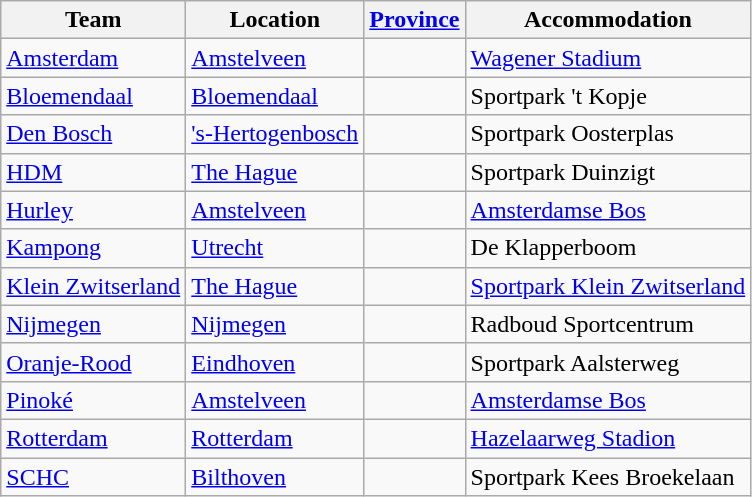<table class="wikitable sortable">
<tr>
<th>Team</th>
<th>Location</th>
<th><a href='#'>Province</a></th>
<th>Accommodation</th>
</tr>
<tr>
<td><a href='#'>Amsterdam</a></td>
<td><a href='#'>Amstelveen</a></td>
<td></td>
<td><a href='#'>Wagener Stadium</a></td>
</tr>
<tr>
<td><a href='#'>Bloemendaal</a></td>
<td><a href='#'>Bloemendaal</a></td>
<td></td>
<td>Sportpark 't Kopje</td>
</tr>
<tr>
<td><a href='#'>Den Bosch</a></td>
<td><a href='#'>'s-Hertogenbosch</a></td>
<td></td>
<td>Sportpark Oosterplas</td>
</tr>
<tr>
<td><a href='#'>HDM</a></td>
<td><a href='#'>The Hague</a></td>
<td></td>
<td>Sportpark Duinzigt</td>
</tr>
<tr>
<td><a href='#'>Hurley</a></td>
<td><a href='#'>Amstelveen</a></td>
<td></td>
<td><a href='#'>Amsterdamse Bos</a></td>
</tr>
<tr>
<td><a href='#'>Kampong</a></td>
<td><a href='#'>Utrecht</a></td>
<td></td>
<td>De Klapperboom</td>
</tr>
<tr>
<td><a href='#'>Klein Zwitserland</a></td>
<td><a href='#'>The Hague</a></td>
<td></td>
<td><a href='#'>Sportpark Klein Zwitserland</a></td>
</tr>
<tr>
<td><a href='#'>Nijmegen</a></td>
<td><a href='#'>Nijmegen</a></td>
<td></td>
<td>Radboud Sportcentrum</td>
</tr>
<tr>
<td><a href='#'>Oranje-Rood</a></td>
<td><a href='#'>Eindhoven</a></td>
<td></td>
<td>Sportpark Aalsterweg</td>
</tr>
<tr>
<td><a href='#'>Pinoké</a></td>
<td><a href='#'>Amstelveen</a></td>
<td></td>
<td><a href='#'>Amsterdamse Bos</a></td>
</tr>
<tr>
<td><a href='#'>Rotterdam</a></td>
<td><a href='#'>Rotterdam</a></td>
<td></td>
<td><a href='#'>Hazelaarweg Stadion</a></td>
</tr>
<tr>
<td><a href='#'>SCHC</a></td>
<td><a href='#'>Bilthoven</a></td>
<td></td>
<td>Sportpark Kees Broekelaan</td>
</tr>
</table>
